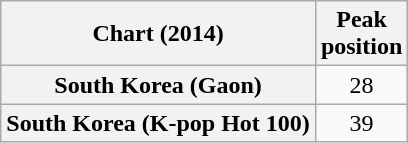<table class="wikitable plainrowheaders sortable">
<tr>
<th>Chart (2014)</th>
<th>Peak<br>position</th>
</tr>
<tr>
<th scope="row">South Korea (Gaon)</th>
<td align="center">28</td>
</tr>
<tr>
<th scope="row">South Korea (K-pop Hot 100)</th>
<td align="center">39</td>
</tr>
</table>
